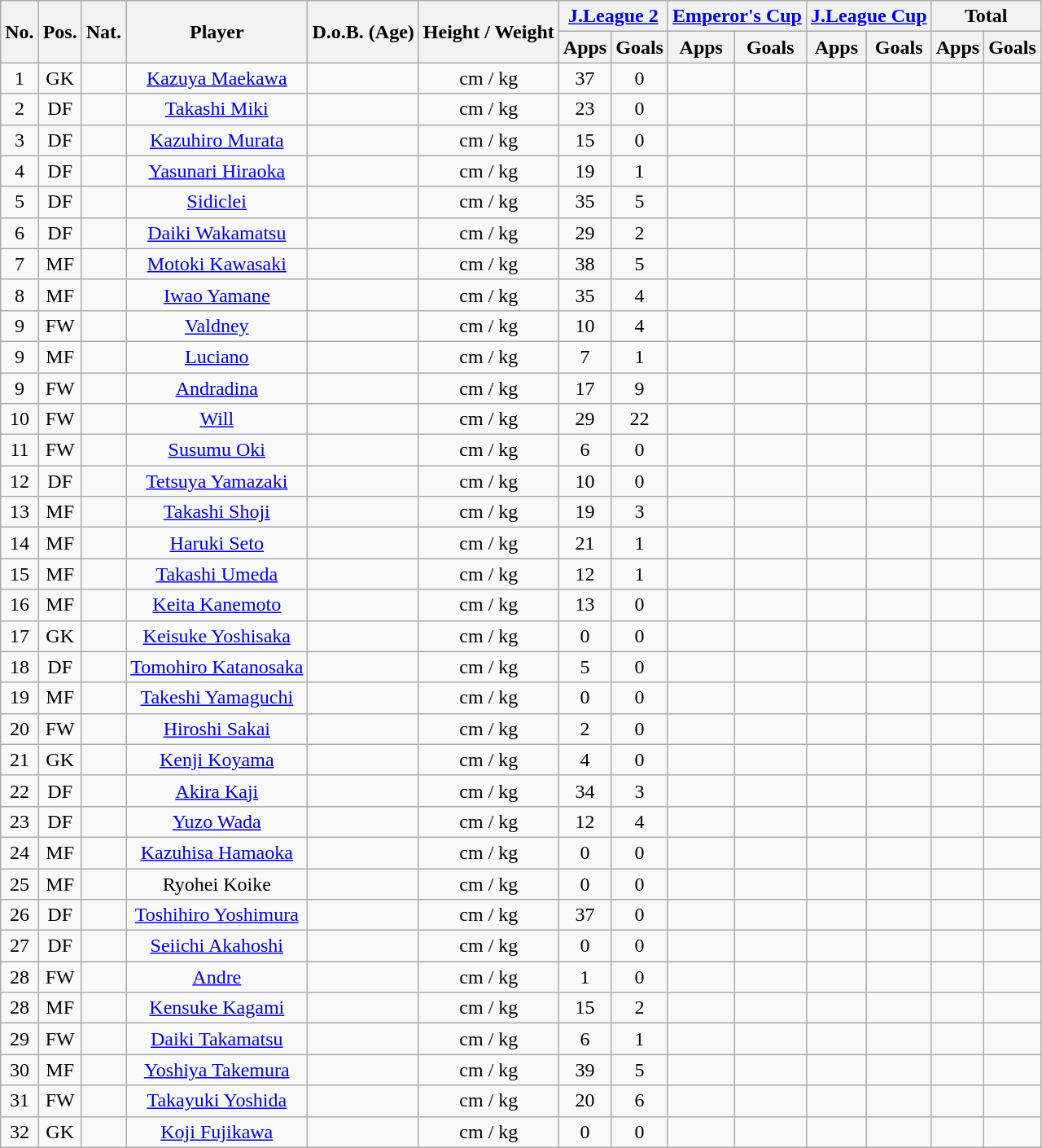<table class="wikitable" style="text-align:center;">
<tr>
<th rowspan="2">No.</th>
<th rowspan="2">Pos.</th>
<th rowspan="2">Nat.</th>
<th rowspan="2">Player</th>
<th rowspan="2">D.o.B. (Age)</th>
<th rowspan="2">Height / Weight</th>
<th colspan="2"><a href='#'>J.League 2</a></th>
<th colspan="2"><a href='#'>Emperor's Cup</a></th>
<th colspan="2"><a href='#'>J.League Cup</a></th>
<th colspan="2">Total</th>
</tr>
<tr>
<th>Apps</th>
<th>Goals</th>
<th>Apps</th>
<th>Goals</th>
<th>Apps</th>
<th>Goals</th>
<th>Apps</th>
<th>Goals</th>
</tr>
<tr>
<td>1</td>
<td>GK</td>
<td></td>
<td><a href='#'>Kazuya Maekawa</a></td>
<td></td>
<td>cm / kg</td>
<td>37</td>
<td>0</td>
<td></td>
<td></td>
<td></td>
<td></td>
<td></td>
<td></td>
</tr>
<tr>
<td>2</td>
<td>DF</td>
<td></td>
<td><a href='#'>Takashi Miki</a></td>
<td></td>
<td>cm / kg</td>
<td>23</td>
<td>0</td>
<td></td>
<td></td>
<td></td>
<td></td>
<td></td>
<td></td>
</tr>
<tr>
<td>3</td>
<td>DF</td>
<td></td>
<td><a href='#'>Kazuhiro Murata</a></td>
<td></td>
<td>cm / kg</td>
<td>15</td>
<td>0</td>
<td></td>
<td></td>
<td></td>
<td></td>
<td></td>
<td></td>
</tr>
<tr>
<td>4</td>
<td>DF</td>
<td></td>
<td><a href='#'>Yasunari Hiraoka</a></td>
<td></td>
<td>cm / kg</td>
<td>19</td>
<td>1</td>
<td></td>
<td></td>
<td></td>
<td></td>
<td></td>
<td></td>
</tr>
<tr>
<td>5</td>
<td>DF</td>
<td></td>
<td><a href='#'>Sidiclei</a></td>
<td></td>
<td>cm / kg</td>
<td>35</td>
<td>5</td>
<td></td>
<td></td>
<td></td>
<td></td>
<td></td>
<td></td>
</tr>
<tr>
<td>6</td>
<td>DF</td>
<td></td>
<td><a href='#'>Daiki Wakamatsu</a></td>
<td></td>
<td>cm / kg</td>
<td>29</td>
<td>2</td>
<td></td>
<td></td>
<td></td>
<td></td>
<td></td>
<td></td>
</tr>
<tr>
<td>7</td>
<td>MF</td>
<td></td>
<td><a href='#'>Motoki Kawasaki</a></td>
<td></td>
<td>cm / kg</td>
<td>38</td>
<td>5</td>
<td></td>
<td></td>
<td></td>
<td></td>
<td></td>
<td></td>
</tr>
<tr>
<td>8</td>
<td>MF</td>
<td></td>
<td><a href='#'>Iwao Yamane</a></td>
<td></td>
<td>cm / kg</td>
<td>35</td>
<td>4</td>
<td></td>
<td></td>
<td></td>
<td></td>
<td></td>
<td></td>
</tr>
<tr>
<td>9</td>
<td>FW</td>
<td></td>
<td><a href='#'>Valdney</a></td>
<td></td>
<td>cm / kg</td>
<td>10</td>
<td>4</td>
<td></td>
<td></td>
<td></td>
<td></td>
<td></td>
<td></td>
</tr>
<tr>
<td>9</td>
<td>MF</td>
<td></td>
<td><a href='#'>Luciano</a></td>
<td></td>
<td>cm / kg</td>
<td>7</td>
<td>1</td>
<td></td>
<td></td>
<td></td>
<td></td>
<td></td>
<td></td>
</tr>
<tr>
<td>9</td>
<td>FW</td>
<td></td>
<td><a href='#'>Andradina</a></td>
<td></td>
<td>cm / kg</td>
<td>17</td>
<td>9</td>
<td></td>
<td></td>
<td></td>
<td></td>
<td></td>
<td></td>
</tr>
<tr>
<td>10</td>
<td>FW</td>
<td></td>
<td><a href='#'>Will</a></td>
<td></td>
<td>cm / kg</td>
<td>29</td>
<td>22</td>
<td></td>
<td></td>
<td></td>
<td></td>
<td></td>
<td></td>
</tr>
<tr>
<td>11</td>
<td>FW</td>
<td></td>
<td><a href='#'>Susumu Oki</a></td>
<td></td>
<td>cm / kg</td>
<td>6</td>
<td>0</td>
<td></td>
<td></td>
<td></td>
<td></td>
<td></td>
<td></td>
</tr>
<tr>
<td>12</td>
<td>DF</td>
<td></td>
<td><a href='#'>Tetsuya Yamazaki</a></td>
<td></td>
<td>cm / kg</td>
<td>10</td>
<td>0</td>
<td></td>
<td></td>
<td></td>
<td></td>
<td></td>
<td></td>
</tr>
<tr>
<td>13</td>
<td>MF</td>
<td></td>
<td><a href='#'>Takashi Shoji</a></td>
<td></td>
<td>cm / kg</td>
<td>19</td>
<td>3</td>
<td></td>
<td></td>
<td></td>
<td></td>
<td></td>
<td></td>
</tr>
<tr>
<td>14</td>
<td>MF</td>
<td></td>
<td><a href='#'>Haruki Seto</a></td>
<td></td>
<td>cm / kg</td>
<td>21</td>
<td>1</td>
<td></td>
<td></td>
<td></td>
<td></td>
<td></td>
<td></td>
</tr>
<tr>
<td>15</td>
<td>MF</td>
<td></td>
<td><a href='#'>Takashi Umeda</a></td>
<td></td>
<td>cm / kg</td>
<td>12</td>
<td>1</td>
<td></td>
<td></td>
<td></td>
<td></td>
<td></td>
<td></td>
</tr>
<tr>
<td>16</td>
<td>MF</td>
<td></td>
<td><a href='#'>Keita Kanemoto</a></td>
<td></td>
<td>cm / kg</td>
<td>13</td>
<td>0</td>
<td></td>
<td></td>
<td></td>
<td></td>
<td></td>
<td></td>
</tr>
<tr>
<td>17</td>
<td>GK</td>
<td></td>
<td><a href='#'>Keisuke Yoshisaka</a></td>
<td></td>
<td>cm / kg</td>
<td>0</td>
<td>0</td>
<td></td>
<td></td>
<td></td>
<td></td>
<td></td>
<td></td>
</tr>
<tr>
<td>18</td>
<td>DF</td>
<td></td>
<td><a href='#'>Tomohiro Katanosaka</a></td>
<td></td>
<td>cm / kg</td>
<td>5</td>
<td>0</td>
<td></td>
<td></td>
<td></td>
<td></td>
<td></td>
<td></td>
</tr>
<tr>
<td>19</td>
<td>MF</td>
<td></td>
<td><a href='#'>Takeshi Yamaguchi</a></td>
<td></td>
<td>cm / kg</td>
<td>0</td>
<td>0</td>
<td></td>
<td></td>
<td></td>
<td></td>
<td></td>
<td></td>
</tr>
<tr>
<td>20</td>
<td>FW</td>
<td></td>
<td><a href='#'>Hiroshi Sakai</a></td>
<td></td>
<td>cm / kg</td>
<td>2</td>
<td>0</td>
<td></td>
<td></td>
<td></td>
<td></td>
<td></td>
<td></td>
</tr>
<tr>
<td>21</td>
<td>GK</td>
<td></td>
<td><a href='#'>Kenji Koyama</a></td>
<td></td>
<td>cm / kg</td>
<td>4</td>
<td>0</td>
<td></td>
<td></td>
<td></td>
<td></td>
<td></td>
<td></td>
</tr>
<tr>
<td>22</td>
<td>DF</td>
<td></td>
<td><a href='#'>Akira Kaji</a></td>
<td></td>
<td>cm / kg</td>
<td>34</td>
<td>3</td>
<td></td>
<td></td>
<td></td>
<td></td>
<td></td>
<td></td>
</tr>
<tr>
<td>23</td>
<td>DF</td>
<td></td>
<td><a href='#'>Yuzo Wada</a></td>
<td></td>
<td>cm / kg</td>
<td>12</td>
<td>4</td>
<td></td>
<td></td>
<td></td>
<td></td>
<td></td>
<td></td>
</tr>
<tr>
<td>24</td>
<td>MF</td>
<td></td>
<td><a href='#'>Kazuhisa Hamaoka</a></td>
<td></td>
<td>cm / kg</td>
<td>0</td>
<td>0</td>
<td></td>
<td></td>
<td></td>
<td></td>
<td></td>
<td></td>
</tr>
<tr>
<td>25</td>
<td>MF</td>
<td></td>
<td>Ryohei Koike</td>
<td></td>
<td>cm / kg</td>
<td>0</td>
<td>0</td>
<td></td>
<td></td>
<td></td>
<td></td>
<td></td>
<td></td>
</tr>
<tr>
<td>26</td>
<td>DF</td>
<td></td>
<td><a href='#'>Toshihiro Yoshimura</a></td>
<td></td>
<td>cm / kg</td>
<td>37</td>
<td>0</td>
<td></td>
<td></td>
<td></td>
<td></td>
<td></td>
<td></td>
</tr>
<tr>
<td>27</td>
<td>DF</td>
<td></td>
<td><a href='#'>Seiichi Akahoshi</a></td>
<td></td>
<td>cm / kg</td>
<td>0</td>
<td>0</td>
<td></td>
<td></td>
<td></td>
<td></td>
<td></td>
<td></td>
</tr>
<tr>
<td>28</td>
<td>FW</td>
<td></td>
<td><a href='#'>Andre</a></td>
<td></td>
<td>cm / kg</td>
<td>1</td>
<td>0</td>
<td></td>
<td></td>
<td></td>
<td></td>
<td></td>
<td></td>
</tr>
<tr>
<td>28</td>
<td>MF</td>
<td></td>
<td><a href='#'>Kensuke Kagami</a></td>
<td></td>
<td>cm / kg</td>
<td>15</td>
<td>2</td>
<td></td>
<td></td>
<td></td>
<td></td>
<td></td>
<td></td>
</tr>
<tr>
<td>29</td>
<td>FW</td>
<td></td>
<td><a href='#'>Daiki Takamatsu</a></td>
<td></td>
<td>cm / kg</td>
<td>6</td>
<td>1</td>
<td></td>
<td></td>
<td></td>
<td></td>
<td></td>
<td></td>
</tr>
<tr>
<td>30</td>
<td>MF</td>
<td></td>
<td><a href='#'>Yoshiya Takemura</a></td>
<td></td>
<td>cm / kg</td>
<td>39</td>
<td>5</td>
<td></td>
<td></td>
<td></td>
<td></td>
<td></td>
<td></td>
</tr>
<tr>
<td>31</td>
<td>FW</td>
<td></td>
<td><a href='#'>Takayuki Yoshida</a></td>
<td></td>
<td>cm / kg</td>
<td>20</td>
<td>6</td>
<td></td>
<td></td>
<td></td>
<td></td>
<td></td>
<td></td>
</tr>
<tr>
<td>32</td>
<td>GK</td>
<td></td>
<td><a href='#'>Koji Fujikawa</a></td>
<td></td>
<td>cm / kg</td>
<td>0</td>
<td>0</td>
<td></td>
<td></td>
<td></td>
<td></td>
<td></td>
<td></td>
</tr>
</table>
